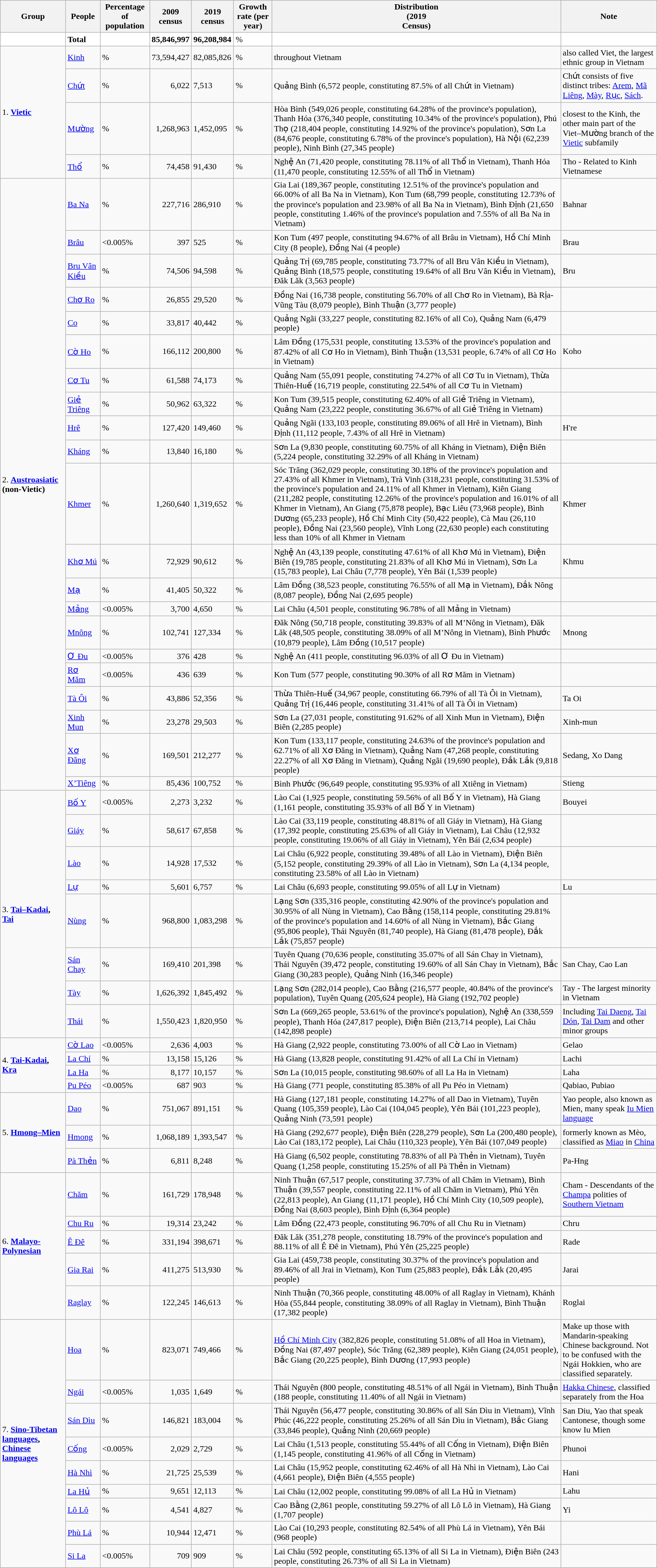<table class="sortable wikitable">
<tr>
<th>Group</th>
<th>People</th>
<th>Percentage of population</th>
<th>2009 <br>census</th>
<th>2019 census</th>
<th>Growth rate (per year)</th>
<th>Distribution <br>(2019 <br>Census)</th>
<th>Note</th>
</tr>
<tr style="background:#ffffff">
<td></td>
<td><strong>Total</strong></td>
<td></td>
<td align=right><strong>85,846,997</strong></td>
<td><strong>96,208,984</strong></td>
<td>%</td>
<td></td>
<td></td>
</tr>
<tr>
<td rowspan="4">1. <strong><a href='#'>Vietic</a></strong></td>
<td><a href='#'>Kinh</a></td>
<td>%</td>
<td align=right>73,594,427</td>
<td>82,085,826</td>
<td>%</td>
<td>throughout Vietnam</td>
<td>also called Viet, the largest ethnic group in Vietnam</td>
</tr>
<tr>
<td><a href='#'>Chứt</a></td>
<td>%</td>
<td align=right>6,022</td>
<td>7,513</td>
<td>%</td>
<td>Quảng Bình (6,572 people, constituting 87.5% of all Chứt in Vietnam)</td>
<td>Chứt consists of five distinct tribes: <a href='#'>Arem</a>, <a href='#'>Mã Liêng</a>, <a href='#'>Mày</a>, <a href='#'>Rục</a>, <a href='#'>Sách</a>.</td>
</tr>
<tr>
<td><a href='#'>Mường</a></td>
<td>%</td>
<td align=right>1,268,963</td>
<td>1,452,095</td>
<td>%</td>
<td>Hòa Bình (549,026 people, constituting 64.28% of the province's population), Thanh Hóa (376,340 people, constituting 10.34% of the province's population), Phú Thọ (218,404 people, constituting 14.92% of the province's population), Sơn La (84,676 people, constituting 6.78% of the province's population), Hà Nội (62,239 people), Ninh Bình (27,345 people)</td>
<td>closest to the Kinh, the other main part of the Viet–Mường branch of the <a href='#'>Vietic</a> subfamily</td>
</tr>
<tr>
<td><a href='#'>Thổ</a></td>
<td>%</td>
<td align=right>74,458</td>
<td>91,430</td>
<td>%</td>
<td>Nghệ An (71,420 people, constituting 78.11% of all Thổ in Vietnam), Thanh Hóa (11,470 people, constituting 12.55% of all Thổ in Vietnam)</td>
<td>Tho - Related to Kinh Vietnamese</td>
</tr>
<tr>
<td rowspan="21">2. <strong><a href='#'>Austroasiatic</a> (non-Vietic)</strong></td>
<td><a href='#'>Ba Na</a></td>
<td>%</td>
<td align=right>227,716</td>
<td>286,910</td>
<td>%</td>
<td>Gia Lai (189,367 people, constituting 12.51% of the province's population and 66.00% of all Ba Na in Vietnam), Kon Tum (68,799 people, constituting 12.73% of the province's population and 23.98% of all Ba Na in Vietnam), Bình Định (21,650 people, constituting 1.46% of the province's population and 7.55% of all Ba Na in Vietnam)</td>
<td>Bahnar</td>
</tr>
<tr>
<td><a href='#'>Brâu</a></td>
<td><0.005%</td>
<td align=right>397</td>
<td>525</td>
<td>%</td>
<td>Kon Tum (497 people, constituting 94.67% of all Brâu in Vietnam), Hồ Chí Minh City (8 people), Đồng Nai (4 people)</td>
<td>Brau</td>
</tr>
<tr>
<td><a href='#'>Bru Vân Kiều</a></td>
<td>%</td>
<td align=right>74,506</td>
<td>94,598</td>
<td>%</td>
<td>Quảng Trị (69,785 people, constituting 73.77% of all Bru Vân Kiều in Vietnam), Quảng Bình (18,575 people, constituting 19.64% of all Bru Vân Kiều in Vietnam), Đăk Lăk (3,563 people)</td>
<td>Bru</td>
</tr>
<tr>
<td><a href='#'>Chơ Ro</a></td>
<td>%</td>
<td align=right>26,855</td>
<td>29,520</td>
<td>%</td>
<td>Đồng Nai (16,738 people, constituting 56.70% of all Chơ Ro in Vietnam), Bà Rịa-Vũng Tàu (8,079 people), Bình Thuận (3,777 people)</td>
<td></td>
</tr>
<tr>
<td><a href='#'>Co</a></td>
<td>%</td>
<td align=right>33,817</td>
<td>40,442</td>
<td>%</td>
<td>Quảng Ngãi (33,227 people, constituting 82.16% of all Co), Quảng Nam (6,479 people)</td>
<td></td>
</tr>
<tr>
<td><a href='#'>Cờ Ho</a></td>
<td>%</td>
<td align=right>166,112</td>
<td>200,800</td>
<td>%</td>
<td>Lâm Đồng (175,531 people, constituting 13.53% of the province's population and 87.42% of all Cơ Ho in Vietnam), Bình Thuận (13,531 people, 6.74% of all Cơ Ho in Vietnam)</td>
<td>Koho</td>
</tr>
<tr>
<td><a href='#'>Cơ Tu</a></td>
<td>%</td>
<td align=right>61,588</td>
<td>74,173</td>
<td>%</td>
<td>Quảng Nam (55,091 people, constituting 74.27% of all Cơ Tu in Vietnam), Thừa Thiên-Huế (16,719 people, constituting 22.54% of all Cơ Tu in Vietnam)</td>
<td></td>
</tr>
<tr>
<td><a href='#'>Giẻ Triêng</a></td>
<td>%</td>
<td align=right>50,962</td>
<td>63,322</td>
<td>%</td>
<td>Kon Tum (39,515 people, constituting 62.40% of all Giẻ Triêng in Vietnam), Quảng Nam (23,222 people, constituting 36.67% of all Giẻ Triêng in Vietnam)</td>
<td></td>
</tr>
<tr>
<td><a href='#'>Hrê</a></td>
<td>%</td>
<td align=right>127,420</td>
<td>149,460</td>
<td>%</td>
<td>Quảng Ngãi (133,103 people, constituting 89.06% of all Hrê in Vietnam), Bình Định (11,112 people, 7.43% of all Hrê in Vietnam)</td>
<td>H're</td>
</tr>
<tr>
<td><a href='#'>Kháng</a></td>
<td>%</td>
<td align=right>13,840</td>
<td>16,180</td>
<td>%</td>
<td>Sơn La (9,830 people, constituting 60.75% of all Kháng in Vietnam), Điện Biên (5,224 people, constituting 32.29% of all Kháng in Vietnam)</td>
<td></td>
</tr>
<tr>
<td><a href='#'>Khmer</a></td>
<td>%</td>
<td align=right>1,260,640</td>
<td>1,319,652</td>
<td>%</td>
<td>Sóc Trăng (362,029 people, constituting 30.18% of the province's population and 27.43% of all Khmer in Vietnam), Trà Vinh (318,231 people, constituting 31.53% of the province's population and 24.11% of all Khmer in Vietnam), Kiên Giang (211,282 people, constituting 12.26% of the province's population and 16.01% of all Khmer in Vietnam), An Giang (75,878 people), Bạc Liêu (73,968 people), Bình Dương (65,233 people), Hồ Chí Minh City (50,422 people), Cà Mau (26,110 people), Đồng Nai (23,560 people), Vĩnh Long (22,630 people) each constituting less than 10% of all Khmer in Vietnam</td>
<td>Khmer</td>
</tr>
<tr>
<td><a href='#'>Khơ Mú</a></td>
<td>%</td>
<td align=right>72,929</td>
<td>90,612</td>
<td>%</td>
<td>Nghệ An (43,139 people, constituting 47.61% of all Khơ Mú in Vietnam), Điện Biên (19,785 people, constituting 21.83% of all Khơ Mú in Vietnam), Sơn La (15,783 people), Lai Châu (7,778 people), Yên Bái (1,539 people)</td>
<td>Khmu</td>
</tr>
<tr>
<td><a href='#'>Mạ</a></td>
<td>%</td>
<td align=right>41,405</td>
<td>50,322</td>
<td>%</td>
<td>Lâm Đồng (38,523 people, constituting 76.55% of all Mạ in Vietnam), Đắk Nông (8,087 people), Đồng Nai (2,695 people)</td>
<td></td>
</tr>
<tr>
<td><a href='#'>Mảng</a></td>
<td><0.005%</td>
<td align=right>3,700</td>
<td>4,650</td>
<td>%</td>
<td>Lai Châu (4,501 people, constituting 96.78% of all Mảng in Vietnam)</td>
<td></td>
</tr>
<tr>
<td><a href='#'>Mnông</a></td>
<td>%</td>
<td align=right>102,741</td>
<td>127,334</td>
<td>%</td>
<td>Đăk Nông (50,718 people, constituting 39.83% of all M’Nông in Vietnam), Đăk Lăk (48,505 people, constituting 38.09% of all M’Nông in Vietnam), Bình Phước (10,879 people), Lâm Đồng (10,517 people)</td>
<td>Mnong</td>
</tr>
<tr>
<td><a href='#'>Ơ Đu</a></td>
<td><0.005%</td>
<td align=right>376</td>
<td>428</td>
<td>%</td>
<td>Nghệ An (411 people, constituting 96.03% of all Ơ Đu in Vietnam)</td>
<td></td>
</tr>
<tr>
<td><a href='#'>Rơ Măm</a></td>
<td><0.005%</td>
<td align=right>436</td>
<td>639</td>
<td>%</td>
<td>Kon Tum (577 people, constituting 90.30% of all Rơ Măm in Vietnam)</td>
<td></td>
</tr>
<tr>
<td><a href='#'>Tà Ôi</a></td>
<td>%</td>
<td align=right>43,886</td>
<td>52,356</td>
<td>%</td>
<td>Thừa Thiên-Huế (34,967 people, constituting 66.79% of all Tà Ôi in Vietnam), Quảng Trị (16,446 people, constituting 31.41% of all Tà Ôi in Vietnam)</td>
<td>Ta Oi</td>
</tr>
<tr>
<td><a href='#'>Xinh Mun</a></td>
<td>%</td>
<td align=right>23,278</td>
<td>29,503</td>
<td>%</td>
<td>Sơn La (27,031 people, constituting 91.62% of all Xinh Mun in Vietnam), Điện Biên (2,285 people)</td>
<td>Xinh-mun</td>
</tr>
<tr>
<td><a href='#'>Xơ Đăng</a></td>
<td>%</td>
<td align=right>169,501</td>
<td>212,277</td>
<td>%</td>
<td>Kon Tum (133,117 people, constituting 24.63% of the province's population and 62.71% of all Xơ Đăng in Vietnam), Quảng Nam (47,268 people, constituting 22.27% of all Xơ Đăng in Vietnam), Quảng Ngãi (19,690 people), Đắk Lắk (9,818 people)</td>
<td>Sedang, Xo Dang</td>
</tr>
<tr>
<td><a href='#'>X’Tiêng</a></td>
<td>%</td>
<td align=right>85,436</td>
<td>100,752</td>
<td>%</td>
<td>Bình Phước (96,649 people, constituting 95.93% of all Xtiêng in Vietnam)</td>
<td>Stieng</td>
</tr>
<tr>
<td rowspan="8">3. <strong><a href='#'>Tai–Kadai</a>,<br> <a href='#'>Tai</a></strong></td>
<td><a href='#'>Bố Y</a></td>
<td><0.005%</td>
<td align=right>2,273</td>
<td>3,232</td>
<td>%</td>
<td>Lào Cai (1,925 people, constituting 59.56% of all Bố Y in Vietnam), Hà Giang (1,161 people, constituting 35.93% of all Bố Y in Vietnam)</td>
<td>Bouyei</td>
</tr>
<tr>
<td><a href='#'>Giáy</a></td>
<td>%</td>
<td align=right>58,617</td>
<td>67,858</td>
<td>%</td>
<td>Lào Cai (33,119 people, constituting 48.81% of all Giáy in Vietnam), Hà Giang (17,392 people, constituting 25.63% of all Giáy in Vietnam), Lai Châu (12,932 people, constituting 19.06% of all Giáy in Vietnam), Yên Bái (2,634 people)</td>
<td></td>
</tr>
<tr>
<td><a href='#'>Lào</a></td>
<td>%</td>
<td align=right>14,928</td>
<td>17,532</td>
<td>%</td>
<td>Lai Châu (6,922 people, constituting 39.48% of all Lào in Vietnam), Điện Biên (5,152 people, constituting 29.39% of all Lào in Vietnam), Sơn La (4,134 people, constituting 23.58% of all Lào in Vietnam)</td>
<td></td>
</tr>
<tr>
<td><a href='#'>Lự</a></td>
<td>%</td>
<td align=right>5,601</td>
<td>6,757</td>
<td>%</td>
<td>Lai Châu (6,693 people, constituting 99.05% of all Lự in Vietnam)</td>
<td>Lu</td>
</tr>
<tr>
<td><a href='#'>Nùng</a></td>
<td>%</td>
<td align=right>968,800</td>
<td>1,083,298</td>
<td>%</td>
<td>Lạng Sơn (335,316 people, constituting 42.90% of the province's population and 30.95% of all Nùng in Vietnam), Cao Bằng (158,114 people, constituting 29.81% of the province's population and 14.60% of all Nùng in Vietnam), Bắc Giang (95,806 people), Thái Nguyên (81,740 people), Hà Giang (81,478 people), Đắk Lắk (75,857 people)</td>
<td></td>
</tr>
<tr>
<td><a href='#'>Sán Chay</a></td>
<td>%</td>
<td align=right>169,410</td>
<td>201,398</td>
<td>%</td>
<td>Tuyên Quang (70,636 people, constituting 35.07% of all Sán Chay in Vietnam), Thái Nguyên (39,472 people, constituting 19.60% of all Sán Chay in Vietnam), Bắc Giang (30,283 people), Quảng Ninh (16,346 people)</td>
<td>San Chay, Cao Lan</td>
</tr>
<tr>
<td><a href='#'>Tày</a></td>
<td>%</td>
<td align=right>1,626,392</td>
<td>1,845,492</td>
<td>%</td>
<td>Lạng Sơn (282,014 people), Cao Bằng (216,577 people, 40.84% of the province's population), Tuyên Quang (205,624 people), Hà Giang (192,702 people)</td>
<td>Tay - The largest minority in Vietnam</td>
</tr>
<tr>
<td><a href='#'>Thái</a></td>
<td>%</td>
<td align=right>1,550,423</td>
<td>1,820,950</td>
<td>%</td>
<td>Sơn La (669,265 people, 53.61% of the province's population), Nghệ An (338,559 people), Thanh Hóa (247,817 people), Điện Biên (213,714 people), Lai Châu (142,898 people)</td>
<td>Including <a href='#'>Tai Daeng</a>, <a href='#'>Tai Dón</a>, <a href='#'>Tai Dam</a> and other minor groups</td>
</tr>
<tr>
<td rowspan="4">4. <strong><a href='#'>Tai-Kadai</a>,<br> <a href='#'>Kra</a></strong></td>
<td><a href='#'>Cờ Lao</a></td>
<td><0.005%</td>
<td align=right>2,636</td>
<td>4,003</td>
<td>%</td>
<td>Hà Giang (2,922 people, constituting 73.00% of all Cờ Lao in Vietnam)</td>
<td>Gelao</td>
</tr>
<tr>
<td><a href='#'>La Chí</a></td>
<td>%</td>
<td align=right>13,158</td>
<td>15,126</td>
<td>%</td>
<td>Hà Giang (13,828 people, constituting 91.42% of all La Chí in Vietnam)</td>
<td>Lachi</td>
</tr>
<tr>
<td><a href='#'>La Ha</a></td>
<td>%</td>
<td align=right>8,177</td>
<td>10,157</td>
<td>%</td>
<td>Sơn La (10,015 people, constituting 98.60% of all La Ha in Vietnam)</td>
<td>Laha</td>
</tr>
<tr>
<td><a href='#'>Pu Péo</a></td>
<td><0.005%</td>
<td align=right>687</td>
<td>903</td>
<td>%</td>
<td>Hà Giang (771 people, constituting 85.38% of all Pu Péo in Vietnam)</td>
<td>Qabiao, Pubiao</td>
</tr>
<tr>
<td rowspan="3">5. <strong><a href='#'>Hmong–Mien</a></strong></td>
<td><a href='#'>Dao</a></td>
<td>%</td>
<td align=right>751,067</td>
<td>891,151</td>
<td>%</td>
<td>Hà Giang (127,181 people, constituting 14.27% of all Dao in Vietnam), Tuyên Quang (105,359 people), Lào Cai (104,045 people), Yên Bái (101,223 people), Quảng Ninh (73,591 people)</td>
<td>Yao people, also known as Mien, many speak <a href='#'>Iu Mien language</a></td>
</tr>
<tr>
<td><a href='#'>Hmong</a></td>
<td>%</td>
<td align=right>1,068,189</td>
<td>1,393,547</td>
<td>%</td>
<td>Hà Giang (292,677 people), Điện Biên (228,279 people), Sơn La (200,480 people), Lào Cai (183,172 people), Lai Châu (110,323 people), Yên Bái (107,049 people)</td>
<td>formerly known as Mèo, classified as <a href='#'>Miao</a> in <a href='#'>China</a></td>
</tr>
<tr>
<td><a href='#'>Pà Thẻn</a></td>
<td>%</td>
<td align=right>6,811</td>
<td>8,248</td>
<td>%</td>
<td>Hà Giang (6,502 people, constituting 78.83% of all Pà Thẻn in Vietnam), Tuyên Quang (1,258 people, constituting 15.25% of all Pà Thẻn in Vietnam)</td>
<td>Pa-Hng</td>
</tr>
<tr>
<td rowspan="5">6. <strong><a href='#'>Malayo-Polynesian</a></strong></td>
<td><a href='#'>Chăm</a></td>
<td>%</td>
<td align=right>161,729</td>
<td>178,948</td>
<td>%</td>
<td>Ninh Thuận (67,517 people, constituting 37.73% of all Chăm in Vietnam), Bình Thuận (39,557 people, constituting 22.11% of all Chăm in Vietnam), Phú Yên (22,813 people), An Giang (11,171 people), Hồ Chí Minh City (10,509 people), Đồng Nai (8,603 people), Bình Định (6,364 people)</td>
<td>Cham - Descendants of the <a href='#'>Champa</a> polities of <a href='#'>Southern Vietnam</a></td>
</tr>
<tr>
<td><a href='#'>Chu Ru</a></td>
<td>%</td>
<td align=right>19,314</td>
<td>23,242</td>
<td>%</td>
<td>Lâm Đồng (22,473 people, constituting 96.70% of all Chu Ru in Vietnam)</td>
<td>Chru</td>
</tr>
<tr>
<td><a href='#'>Ê Đê</a></td>
<td>%</td>
<td align=right>331,194</td>
<td>398,671</td>
<td>%</td>
<td>Đăk Lăk (351,278 people, constituting 18.79% of the province's population and 88.11% of all Ê Đê in Vietnam), Phú Yên (25,225 people)</td>
<td>Rade</td>
</tr>
<tr>
<td><a href='#'>Gia Rai</a></td>
<td>%</td>
<td align=right>411,275</td>
<td>513,930</td>
<td>%</td>
<td>Gia Lai (459,738 people, constituting 30.37% of the province's population and 89.46% of all Jrai in Vietnam), Kon Tum (25,883 people), Đắk Lắk (20,495 people)</td>
<td>Jarai</td>
</tr>
<tr>
<td><a href='#'>Raglay</a></td>
<td>%</td>
<td align=right>122,245</td>
<td>146,613</td>
<td>%</td>
<td>Ninh Thuận (70,366 people, constituting 48.00% of all Raglay in Vietnam), Khánh Hòa (55,844 people, constituting 38.09% of all Raglay in Vietnam), Bình Thuận (17,382 people)</td>
<td>Roglai</td>
</tr>
<tr>
<td rowspan="9">7. <strong><a href='#'>Sino-Tibetan languages</a>, <a href='#'>Chinese languages</a></strong></td>
<td><a href='#'>Hoa</a></td>
<td>%</td>
<td align=right>823,071</td>
<td>749,466</td>
<td>%</td>
<td><a href='#'>Hồ Chí Minh City</a> (382,826 people, constituting 51.08% of all Hoa in Vietnam), Đồng Nai (87,497 people), Sóc Trăng (62,389 people), Kiên Giang (24,051 people), Bắc Giang (20,225 people), Bình Dương (17,993 people)</td>
<td>Make up those with Mandarin-speaking Chinese background. Not to be confused with the Ngái Hokkien, who are classified separately.</td>
</tr>
<tr>
<td><a href='#'>Ngái</a></td>
<td><0.005%</td>
<td align=right>1,035</td>
<td>1,649</td>
<td>%</td>
<td>Thái Nguyên (800 people, constituting 48.51% of all Ngái in Vietnam), Bình Thuận (188 people, constituting 11.40% of all Ngái in Vietnam)</td>
<td><a href='#'>Hakka Chinese</a>, classified separately from the Hoa</td>
</tr>
<tr>
<td><a href='#'>Sán Dìu</a></td>
<td>%</td>
<td align=right>146,821</td>
<td>183,004</td>
<td>%</td>
<td>Thái Nguyên (56,477 people, constituting 30.86% of all Sán Dìu in Vietnam), Vĩnh Phúc (46,222 people, constituting 25.26% of all Sán Dìu in Vietnam), Bắc Giang (33,846 people), Quảng Ninh (20,669 people)</td>
<td>San Diu, Yao that speak Cantonese, though some know Iu Mien</td>
</tr>
<tr>
<td><a href='#'>Cống</a></td>
<td><0.005%</td>
<td align=right>2,029</td>
<td>2,729</td>
<td>%</td>
<td>Lai Châu (1,513 people, constituting 55.44% of all Cống in Vietnam), Điện Biên (1,145 people, constituting 41.96% of all Cống in Vietnam)</td>
<td>Phunoi</td>
</tr>
<tr>
<td><a href='#'>Hà Nhì</a></td>
<td>%</td>
<td align=right>21,725</td>
<td>25,539</td>
<td>%</td>
<td>Lai Châu (15,952 people, constituting 62.46% of all Hà Nhì in Vietnam), Lào Cai (4,661 people), Điện Biên (4,555 people)</td>
<td>Hani</td>
</tr>
<tr>
<td><a href='#'>La Hủ</a></td>
<td>%</td>
<td align=right>9,651</td>
<td>12,113</td>
<td>%</td>
<td>Lai Châu (12,002 people, constituting 99.08% of all La Hủ in Vietnam)</td>
<td>Lahu</td>
</tr>
<tr>
<td><a href='#'>Lô Lô</a></td>
<td>%</td>
<td align=right>4,541</td>
<td>4,827</td>
<td>%</td>
<td>Cao Bằng (2,861 people, constituting 59.27% of all Lô Lô in Vietnam), Hà Giang (1,707 people)</td>
<td>Yi</td>
</tr>
<tr>
<td><a href='#'>Phù Lá</a></td>
<td>%</td>
<td align=right>10,944</td>
<td>12,471</td>
<td>%</td>
<td>Lào Cai (10,293 people, constituting 82.54% of all Phù Lá in Vietnam), Yên Bái (968 people)</td>
<td></td>
</tr>
<tr>
<td><a href='#'>Si La</a></td>
<td><0.005%</td>
<td align=right>709</td>
<td>909</td>
<td>%</td>
<td>Lai Châu (592 people, constituting 65.13% of all Si La in Vietnam), Điện Biên (243 people, constituting 26.73% of all Si La in Vietnam)</td>
<td></td>
</tr>
</table>
